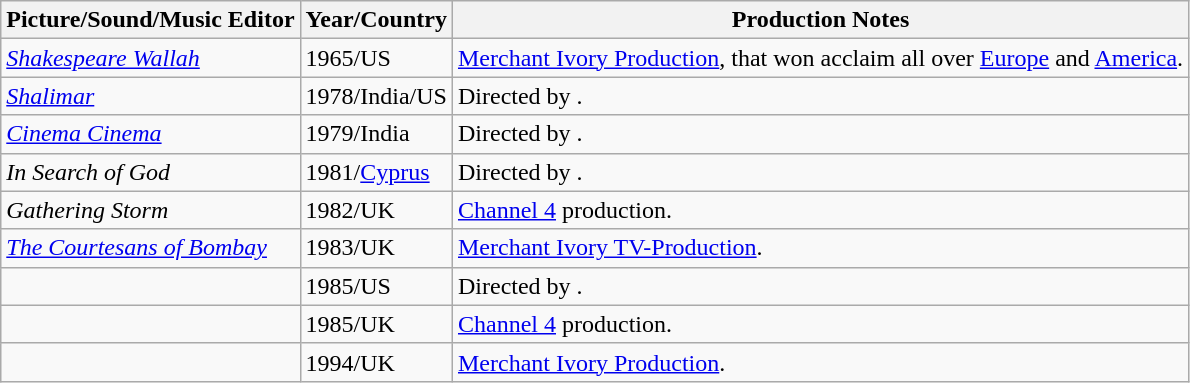<table class="wikitable">
<tr>
<th>Picture/Sound/Music Editor</th>
<th>Year/Country</th>
<th>Production Notes</th>
</tr>
<tr>
<td><em><a href='#'>Shakespeare Wallah</a></em></td>
<td>1965/US</td>
<td><a href='#'>Merchant Ivory Production</a>, that won acclaim all over <a href='#'>Europe</a> and <a href='#'>America</a>.</td>
</tr>
<tr>
<td><em><a href='#'>Shalimar</a></em></td>
<td>1978/India/US</td>
<td>Directed by .</td>
</tr>
<tr>
<td><em><a href='#'>Cinema Cinema</a></em></td>
<td>1979/India</td>
<td>Directed by .</td>
</tr>
<tr>
<td><em>In Search of God</em></td>
<td>1981/<a href='#'>Cyprus</a></td>
<td>Directed by .</td>
</tr>
<tr>
<td><em>Gathering Storm</em></td>
<td>1982/UK</td>
<td><a href='#'>Channel 4</a> production.</td>
</tr>
<tr>
<td><em><a href='#'>The Courtesans of Bombay</a></em></td>
<td>1983/UK</td>
<td><a href='#'>Merchant Ivory TV-Production</a>.</td>
</tr>
<tr>
<td><em></em></td>
<td>1985/US</td>
<td>Directed by .</td>
</tr>
<tr>
<td><em></em></td>
<td>1985/UK</td>
<td><a href='#'>Channel 4</a> production.</td>
</tr>
<tr>
<td><em></em></td>
<td>1994/UK</td>
<td><a href='#'>Merchant Ivory Production</a>.</td>
</tr>
</table>
